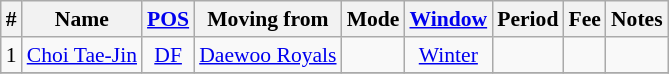<table class="wikitable sortable" style="text-align: center; font-size:90%;">
<tr>
<th>#</th>
<th>Name</th>
<th><a href='#'>POS</a></th>
<th>Moving from</th>
<th>Mode</th>
<th><a href='#'>Window</a></th>
<th>Period</th>
<th>Fee</th>
<th>Notes</th>
</tr>
<tr>
<td>1</td>
<td align=left> <a href='#'>Choi Tae-Jin</a></td>
<td><a href='#'>DF</a></td>
<td align=left> <a href='#'>Daewoo Royals</a></td>
<td></td>
<td><a href='#'>Winter</a></td>
<td></td>
<td></td>
<td></td>
</tr>
<tr>
</tr>
</table>
